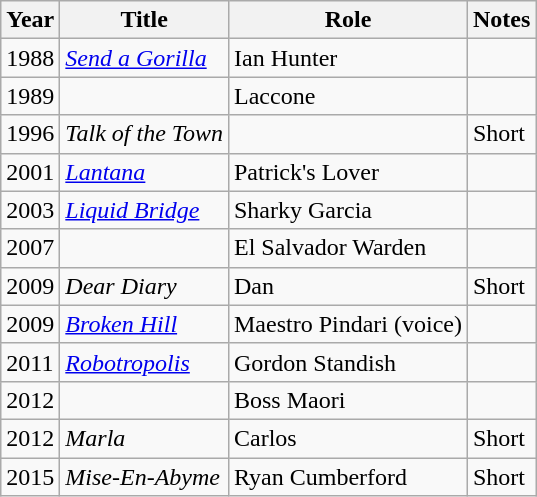<table class="wikitable sortable">
<tr>
<th>Year</th>
<th>Title</th>
<th>Role</th>
<th class="unsortable">Notes</th>
</tr>
<tr>
<td>1988</td>
<td><em><a href='#'>Send a Gorilla</a></em></td>
<td>Ian Hunter</td>
<td></td>
</tr>
<tr>
<td>1989</td>
<td><em></em></td>
<td>Laccone</td>
<td></td>
</tr>
<tr>
<td>1996</td>
<td><em>Talk of the Town</em></td>
<td></td>
<td>Short</td>
</tr>
<tr>
<td>2001</td>
<td><em><a href='#'>Lantana</a></em></td>
<td>Patrick's Lover</td>
<td></td>
</tr>
<tr>
<td>2003</td>
<td><em><a href='#'>Liquid Bridge</a></em></td>
<td>Sharky Garcia</td>
<td></td>
</tr>
<tr>
<td>2007</td>
<td><em></em></td>
<td>El Salvador Warden</td>
<td></td>
</tr>
<tr>
<td>2009</td>
<td><em>Dear Diary</em></td>
<td>Dan</td>
<td>Short</td>
</tr>
<tr>
<td>2009</td>
<td><em><a href='#'>Broken Hill</a></em></td>
<td>Maestro Pindari (voice)</td>
<td></td>
</tr>
<tr>
<td>2011</td>
<td><em><a href='#'>Robotropolis</a></em></td>
<td>Gordon Standish</td>
<td></td>
</tr>
<tr>
<td>2012</td>
<td><em></em></td>
<td>Boss Maori</td>
<td></td>
</tr>
<tr>
<td>2012</td>
<td><em>Marla</em></td>
<td>Carlos</td>
<td>Short</td>
</tr>
<tr>
<td>2015</td>
<td><em>Mise-En-Abyme</em></td>
<td>Ryan Cumberford</td>
<td>Short</td>
</tr>
</table>
